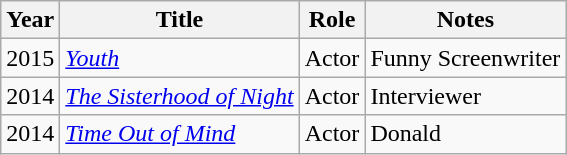<table class="wikitable sortable">
<tr>
<th>Year</th>
<th>Title</th>
<th>Role</th>
<th class="unsortable">Notes</th>
</tr>
<tr>
<td>2015</td>
<td><em><a href='#'>Youth</a></em></td>
<td>Actor</td>
<td>Funny Screenwriter</td>
</tr>
<tr>
<td>2014</td>
<td><em><a href='#'>The Sisterhood of Night</a></em></td>
<td>Actor</td>
<td>Interviewer</td>
</tr>
<tr>
<td>2014</td>
<td><em><a href='#'>Time Out of Mind</a></em></td>
<td>Actor</td>
<td>Donald</td>
</tr>
</table>
